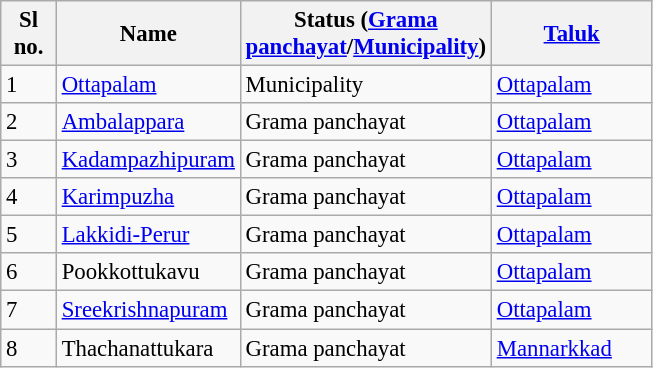<table class="wikitable sortable" style="font-size:95%;">
<tr>
<th width="30px">Sl no.</th>
<th width="100px">Name</th>
<th width="130px">Status (<a href='#'>Grama panchayat</a>/<a href='#'>Municipality</a>)</th>
<th width="100px"><a href='#'>Taluk</a></th>
</tr>
<tr>
<td>1</td>
<td><a href='#'>Ottapalam</a></td>
<td>Municipality</td>
<td><a href='#'>Ottapalam</a></td>
</tr>
<tr>
<td>2</td>
<td><a href='#'>Ambalappara</a></td>
<td>Grama panchayat</td>
<td><a href='#'>Ottapalam</a></td>
</tr>
<tr>
<td>3</td>
<td><a href='#'>Kadampazhipuram</a></td>
<td>Grama panchayat</td>
<td><a href='#'>Ottapalam</a></td>
</tr>
<tr>
<td>4</td>
<td><a href='#'>Karimpuzha</a></td>
<td>Grama panchayat</td>
<td><a href='#'>Ottapalam</a></td>
</tr>
<tr>
<td>5</td>
<td><a href='#'>Lakkidi-Perur</a></td>
<td>Grama panchayat</td>
<td><a href='#'>Ottapalam</a></td>
</tr>
<tr>
<td>6</td>
<td>Pookkottukavu</td>
<td>Grama panchayat</td>
<td><a href='#'>Ottapalam</a></td>
</tr>
<tr>
<td>7</td>
<td><a href='#'>Sreekrishnapuram</a></td>
<td>Grama panchayat</td>
<td><a href='#'>Ottapalam</a></td>
</tr>
<tr>
<td>8</td>
<td>Thachanattukara</td>
<td>Grama panchayat</td>
<td><a href='#'>Mannarkkad</a></td>
</tr>
</table>
